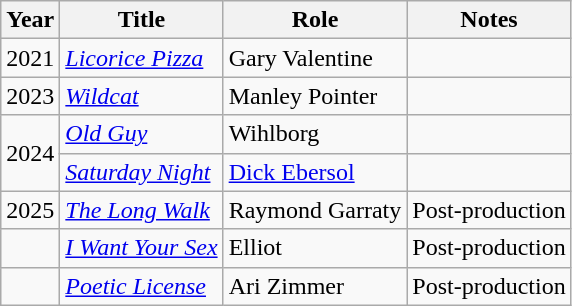<table class="wikitable">
<tr>
<th scope="col">Year</th>
<th scope="col">Title</th>
<th scope="col">Role</th>
<th scope="col">Notes</th>
</tr>
<tr>
<td>2021</td>
<td scope="row"><em><a href='#'>Licorice Pizza</a></em></td>
<td>Gary Valentine</td>
<td></td>
</tr>
<tr>
<td>2023</td>
<td scope="row"><em><a href='#'>Wildcat</a></em></td>
<td>Manley Pointer</td>
<td></td>
</tr>
<tr>
<td rowspan=2>2024</td>
<td scope="row"><em><a href='#'>Old Guy</a></em></td>
<td>Wihlborg</td>
<td></td>
</tr>
<tr>
<td scope="row"><em><a href='#'>Saturday Night</a></em></td>
<td><a href='#'>Dick Ebersol</a></td>
<td></td>
</tr>
<tr>
<td>2025</td>
<td scope="row"><em><a href='#'>The Long Walk</a></em></td>
<td>Raymond Garraty</td>
<td>Post-production</td>
</tr>
<tr>
<td></td>
<td><em><a href='#'>I Want Your Sex</a></em></td>
<td>Elliot</td>
<td>Post-production</td>
</tr>
<tr>
<td></td>
<td><em><a href='#'>Poetic License</a></em></td>
<td>Ari Zimmer</td>
<td>Post-production</td>
</tr>
</table>
